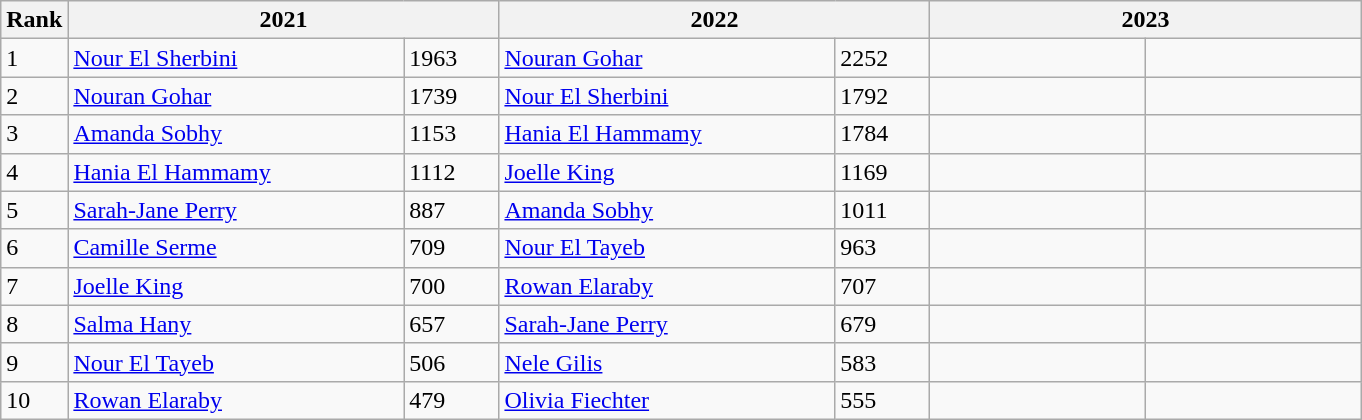<table class=wikitable>
<tr>
<th>Rank</th>
<th colspan=2 width="280">2021</th>
<th colspan=2 width="280">2022</th>
<th colspan=2 width="280">2023</th>
</tr>
<tr>
<td>1</td>
<td> <a href='#'>Nour El Sherbini</a></td>
<td>1963</td>
<td> <a href='#'>Nouran Gohar</a></td>
<td>2252</td>
<td></td>
<td></td>
</tr>
<tr>
<td>2</td>
<td> <a href='#'>Nouran Gohar</a></td>
<td>1739</td>
<td> <a href='#'>Nour El Sherbini</a></td>
<td>1792</td>
<td></td>
<td></td>
</tr>
<tr>
<td>3</td>
<td> <a href='#'>Amanda Sobhy</a></td>
<td>1153</td>
<td> <a href='#'>Hania El Hammamy</a></td>
<td>1784</td>
<td></td>
<td></td>
</tr>
<tr>
<td>4</td>
<td> <a href='#'>Hania El Hammamy</a></td>
<td>1112</td>
<td> <a href='#'>Joelle King</a></td>
<td>1169</td>
<td></td>
</tr>
<tr>
<td>5</td>
<td> <a href='#'>Sarah-Jane Perry</a></td>
<td>887</td>
<td> <a href='#'>Amanda Sobhy</a></td>
<td>1011</td>
<td></td>
<td></td>
</tr>
<tr>
<td>6</td>
<td> <a href='#'>Camille Serme</a></td>
<td>709</td>
<td> <a href='#'>Nour El Tayeb</a></td>
<td>963</td>
<td></td>
<td></td>
</tr>
<tr>
<td>7</td>
<td> <a href='#'>Joelle King</a></td>
<td>700</td>
<td> <a href='#'>Rowan Elaraby</a></td>
<td>707</td>
<td></td>
<td></td>
</tr>
<tr>
<td>8</td>
<td> <a href='#'>Salma Hany</a></td>
<td>657</td>
<td> <a href='#'>Sarah-Jane Perry</a></td>
<td>679</td>
<td></td>
<td></td>
</tr>
<tr>
<td>9</td>
<td> <a href='#'>Nour El Tayeb</a></td>
<td>506</td>
<td> <a href='#'>Nele Gilis</a></td>
<td>583</td>
<td></td>
<td></td>
</tr>
<tr>
<td>10</td>
<td> <a href='#'>Rowan Elaraby</a></td>
<td>479</td>
<td> <a href='#'>Olivia Fiechter</a></td>
<td>555</td>
<td></td>
<td></td>
</tr>
</table>
